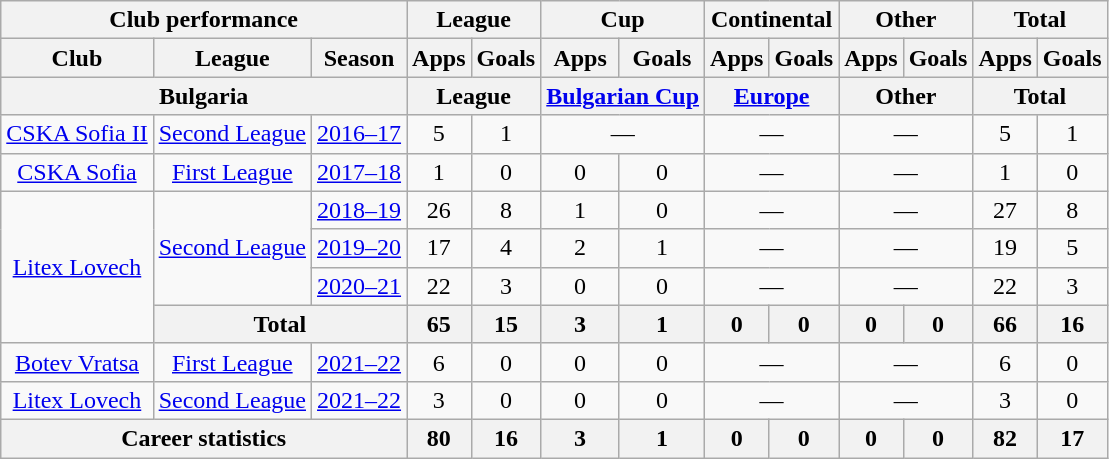<table class="wikitable" style="text-align: center">
<tr>
<th Colspan="3">Club performance</th>
<th Colspan="2">League</th>
<th Colspan="2">Cup</th>
<th Colspan="2">Continental</th>
<th Colspan="2">Other</th>
<th Colspan="3">Total</th>
</tr>
<tr>
<th>Club</th>
<th>League</th>
<th>Season</th>
<th>Apps</th>
<th>Goals</th>
<th>Apps</th>
<th>Goals</th>
<th>Apps</th>
<th>Goals</th>
<th>Apps</th>
<th>Goals</th>
<th>Apps</th>
<th>Goals</th>
</tr>
<tr>
<th Colspan="3">Bulgaria</th>
<th Colspan="2">League</th>
<th Colspan="2"><a href='#'>Bulgarian Cup</a></th>
<th Colspan="2"><a href='#'>Europe</a></th>
<th Colspan="2">Other</th>
<th Colspan="2">Total</th>
</tr>
<tr>
<td rowspan="1" valign="center"><a href='#'>CSKA Sofia II</a></td>
<td rowspan="1"><a href='#'>Second League</a></td>
<td><a href='#'>2016–17</a></td>
<td>5</td>
<td>1</td>
<td colspan="2">—</td>
<td colspan="2">—</td>
<td colspan="2">—</td>
<td>5</td>
<td>1</td>
</tr>
<tr>
<td rowspan="1" valign="center"><a href='#'>CSKA Sofia</a></td>
<td rowspan="1"><a href='#'>First League</a></td>
<td><a href='#'>2017–18</a></td>
<td>1</td>
<td>0</td>
<td>0</td>
<td>0</td>
<td colspan="2">—</td>
<td colspan="2">—</td>
<td>1</td>
<td>0</td>
</tr>
<tr>
<td rowspan="4" valign="center"><a href='#'>Litex Lovech</a></td>
<td rowspan="3"><a href='#'>Second League</a></td>
<td><a href='#'>2018–19</a></td>
<td>26</td>
<td>8</td>
<td>1</td>
<td>0</td>
<td colspan="2">—</td>
<td colspan="2">—</td>
<td>27</td>
<td>8</td>
</tr>
<tr>
<td><a href='#'>2019–20</a></td>
<td>17</td>
<td>4</td>
<td>2</td>
<td>1</td>
<td colspan="2">—</td>
<td colspan="2">—</td>
<td>19</td>
<td>5</td>
</tr>
<tr>
<td><a href='#'>2020–21</a></td>
<td>22</td>
<td>3</td>
<td>0</td>
<td>0</td>
<td colspan="2">—</td>
<td colspan="2">—</td>
<td>22</td>
<td>3</td>
</tr>
<tr>
<th colspan="2">Total</th>
<th>65</th>
<th>15</th>
<th>3</th>
<th>1</th>
<th>0</th>
<th>0</th>
<th>0</th>
<th>0</th>
<th>66</th>
<th>16</th>
</tr>
<tr>
<td rowspan="1" valign="center"><a href='#'>Botev Vratsa</a></td>
<td rowspan="1"><a href='#'>First League</a></td>
<td><a href='#'>2021–22</a></td>
<td>6</td>
<td>0</td>
<td>0</td>
<td>0</td>
<td colspan="2">—</td>
<td colspan="2">—</td>
<td>6</td>
<td>0</td>
</tr>
<tr>
<td rowspan="1" valign="center"><a href='#'>Litex Lovech</a></td>
<td rowspan="1"><a href='#'>Second League</a></td>
<td><a href='#'>2021–22</a></td>
<td>3</td>
<td>0</td>
<td>0</td>
<td>0</td>
<td colspan="2">—</td>
<td colspan="2">—</td>
<td>3</td>
<td>0</td>
</tr>
<tr>
<th colspan="3">Career statistics</th>
<th>80</th>
<th>16</th>
<th>3</th>
<th>1</th>
<th>0</th>
<th>0</th>
<th>0</th>
<th>0</th>
<th>82</th>
<th>17</th>
</tr>
</table>
